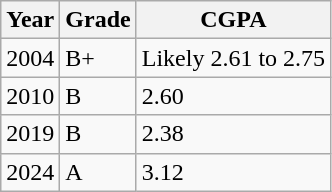<table class="wikitable">
<tr>
<th>Year</th>
<th>Grade</th>
<th>CGPA</th>
</tr>
<tr>
<td>2004</td>
<td>B+</td>
<td>Likely 2.61 to 2.75</td>
</tr>
<tr>
<td>2010</td>
<td>B</td>
<td>2.60</td>
</tr>
<tr>
<td>2019</td>
<td>B</td>
<td>2.38</td>
</tr>
<tr>
<td>2024</td>
<td>A</td>
<td>3.12</td>
</tr>
</table>
